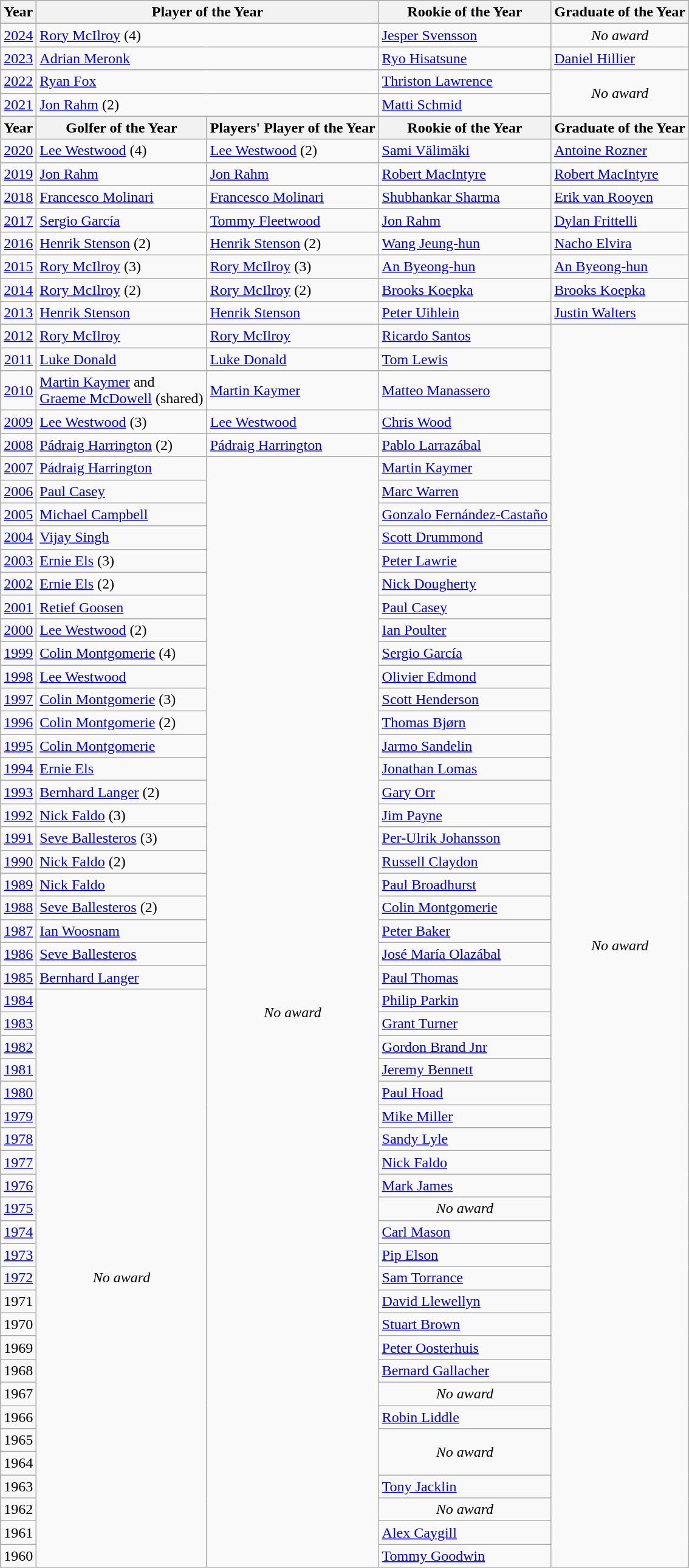<table class="wikitable">
<tr>
<th>Year</th>
<th colspan=2>Player of the Year</th>
<th>Rookie of the Year</th>
<th>Graduate of the Year</th>
</tr>
<tr>
<td align=center><a href='#'>2024</a></td>
<td colspan=2> <a href='#'>Rory McIlroy</a> (4)</td>
<td> <a href='#'>Jesper Svensson</a></td>
<td align=center><em>No award</em></td>
</tr>
<tr>
<td align=center><a href='#'>2023</a></td>
<td colspan=2> <a href='#'>Adrian Meronk</a></td>
<td> <a href='#'>Ryo Hisatsune</a></td>
<td> <a href='#'>Daniel Hillier</a></td>
</tr>
<tr>
<td align=center><a href='#'>2022</a></td>
<td colspan=2> <a href='#'>Ryan Fox</a></td>
<td> <a href='#'>Thriston Lawrence</a></td>
<td rowspan=2 align=center><em>No award</em></td>
</tr>
<tr>
<td align=center><a href='#'>2021</a></td>
<td colspan=2> <a href='#'>Jon Rahm</a> (2)</td>
<td> <a href='#'>Matti Schmid</a></td>
</tr>
<tr>
<th>Year</th>
<th>Golfer of the Year</th>
<th>Players' Player of the Year</th>
<th>Rookie of the Year</th>
<th>Graduate of the Year</th>
</tr>
<tr>
<td align=center><a href='#'>2020</a></td>
<td> <a href='#'>Lee Westwood</a> (4)</td>
<td> <a href='#'>Lee Westwood</a> (2)</td>
<td> <a href='#'>Sami Välimäki</a></td>
<td> <a href='#'>Antoine Rozner</a></td>
</tr>
<tr>
<td align=center><a href='#'>2019</a></td>
<td> <a href='#'>Jon Rahm</a></td>
<td> <a href='#'>Jon Rahm</a></td>
<td> <a href='#'>Robert MacIntyre</a></td>
<td> <a href='#'>Robert MacIntyre</a></td>
</tr>
<tr>
<td align=center><a href='#'>2018</a></td>
<td> <a href='#'>Francesco Molinari</a></td>
<td> <a href='#'>Francesco Molinari</a></td>
<td> <a href='#'>Shubhankar Sharma</a></td>
<td> <a href='#'>Erik van Rooyen</a></td>
</tr>
<tr>
<td align=center><a href='#'>2017</a></td>
<td> <a href='#'>Sergio García</a></td>
<td> <a href='#'>Tommy Fleetwood</a></td>
<td> <a href='#'>Jon Rahm</a></td>
<td> <a href='#'>Dylan Frittelli</a></td>
</tr>
<tr>
<td align=center><a href='#'>2016</a></td>
<td> <a href='#'>Henrik Stenson</a> (2)</td>
<td> <a href='#'>Henrik Stenson</a> (2)</td>
<td> <a href='#'>Wang Jeung-hun</a></td>
<td> <a href='#'>Nacho Elvira</a></td>
</tr>
<tr>
<td align=center><a href='#'>2015</a></td>
<td> <a href='#'>Rory McIlroy</a> (3)</td>
<td> <a href='#'>Rory McIlroy</a> (3)</td>
<td> <a href='#'>An Byeong-hun</a></td>
<td> <a href='#'>An Byeong-hun</a></td>
</tr>
<tr>
<td align=center><a href='#'>2014</a></td>
<td> <a href='#'>Rory McIlroy</a> (2)</td>
<td> <a href='#'>Rory McIlroy</a> (2)</td>
<td> <a href='#'>Brooks Koepka</a></td>
<td> <a href='#'>Brooks Koepka</a></td>
</tr>
<tr>
<td align=center><a href='#'>2013</a></td>
<td> <a href='#'>Henrik Stenson</a></td>
<td> <a href='#'>Henrik Stenson</a></td>
<td> <a href='#'>Peter Uihlein</a></td>
<td> <a href='#'>Justin Walters</a></td>
</tr>
<tr>
<td align=center><a href='#'>2012</a></td>
<td> <a href='#'>Rory McIlroy</a></td>
<td> <a href='#'>Rory McIlroy</a></td>
<td> <a href='#'>Ricardo Santos</a></td>
<td rowspan=53 align=center><em>No award</em></td>
</tr>
<tr>
<td align=center><a href='#'>2011</a></td>
<td> <a href='#'>Luke Donald</a></td>
<td> <a href='#'>Luke Donald</a></td>
<td> <a href='#'>Tom Lewis</a></td>
</tr>
<tr>
<td align=center><a href='#'>2010</a></td>
<td> <a href='#'>Martin Kaymer</a> and<br> <a href='#'>Graeme McDowell</a> (shared)</td>
<td> <a href='#'>Martin Kaymer</a></td>
<td> <a href='#'>Matteo Manassero</a></td>
</tr>
<tr>
<td align=center><a href='#'>2009</a></td>
<td> <a href='#'>Lee Westwood</a> (3)</td>
<td> <a href='#'>Lee Westwood</a></td>
<td> <a href='#'>Chris Wood</a></td>
</tr>
<tr>
<td align=center><a href='#'>2008</a></td>
<td> <a href='#'>Pádraig Harrington</a> (2)</td>
<td> <a href='#'>Pádraig Harrington</a></td>
<td> <a href='#'>Pablo Larrazábal</a></td>
</tr>
<tr>
<td align=center><a href='#'>2007</a></td>
<td> <a href='#'>Pádraig Harrington</a></td>
<td rowspan=48 align=center><em>No award</em></td>
<td> <a href='#'>Martin Kaymer</a></td>
</tr>
<tr>
<td align=center><a href='#'>2006</a></td>
<td> <a href='#'>Paul Casey</a></td>
<td> <a href='#'>Marc Warren</a></td>
</tr>
<tr>
<td align=center><a href='#'>2005</a></td>
<td> <a href='#'>Michael Campbell</a></td>
<td> <a href='#'>Gonzalo Fernández-Castaño</a></td>
</tr>
<tr>
<td align=center><a href='#'>2004</a></td>
<td> <a href='#'>Vijay Singh</a></td>
<td> <a href='#'>Scott Drummond</a></td>
</tr>
<tr>
<td align=center><a href='#'>2003</a></td>
<td> <a href='#'>Ernie Els</a> (3)</td>
<td> <a href='#'>Peter Lawrie</a></td>
</tr>
<tr>
<td align=center><a href='#'>2002</a></td>
<td> <a href='#'>Ernie Els</a> (2)</td>
<td> <a href='#'>Nick Dougherty</a></td>
</tr>
<tr>
<td align=center><a href='#'>2001</a></td>
<td> <a href='#'>Retief Goosen</a></td>
<td> <a href='#'>Paul Casey</a></td>
</tr>
<tr>
<td align=center><a href='#'>2000</a></td>
<td> <a href='#'>Lee Westwood</a> (2)</td>
<td> <a href='#'>Ian Poulter</a></td>
</tr>
<tr>
<td align=center><a href='#'>1999</a></td>
<td> <a href='#'>Colin Montgomerie</a> (4)</td>
<td> <a href='#'>Sergio García</a></td>
</tr>
<tr>
<td align=center><a href='#'>1998</a></td>
<td> <a href='#'>Lee Westwood</a></td>
<td> <a href='#'>Olivier Edmond</a></td>
</tr>
<tr>
<td align=center><a href='#'>1997</a></td>
<td> <a href='#'>Colin Montgomerie</a> (3)</td>
<td> <a href='#'>Scott Henderson</a></td>
</tr>
<tr>
<td align=center><a href='#'>1996</a></td>
<td> <a href='#'>Colin Montgomerie</a> (2)</td>
<td> <a href='#'>Thomas Bjørn</a></td>
</tr>
<tr>
<td align=center><a href='#'>1995</a></td>
<td> <a href='#'>Colin Montgomerie</a></td>
<td> <a href='#'>Jarmo Sandelin</a></td>
</tr>
<tr>
<td align=center><a href='#'>1994</a></td>
<td> <a href='#'>Ernie Els</a></td>
<td> <a href='#'>Jonathan Lomas</a></td>
</tr>
<tr>
<td align=center><a href='#'>1993</a></td>
<td> <a href='#'>Bernhard Langer</a> (2)</td>
<td> <a href='#'>Gary Orr</a></td>
</tr>
<tr>
<td align=center><a href='#'>1992</a></td>
<td> <a href='#'>Nick Faldo</a> (3)</td>
<td> <a href='#'>Jim Payne</a></td>
</tr>
<tr>
<td align=center><a href='#'>1991</a></td>
<td> <a href='#'>Seve Ballesteros</a> (3)</td>
<td> <a href='#'>Per-Ulrik Johansson</a></td>
</tr>
<tr>
<td align=center><a href='#'>1990</a></td>
<td> <a href='#'>Nick Faldo</a> (2)</td>
<td> <a href='#'>Russell Claydon</a></td>
</tr>
<tr>
<td align=center><a href='#'>1989</a></td>
<td> <a href='#'>Nick Faldo</a></td>
<td> <a href='#'>Paul Broadhurst</a></td>
</tr>
<tr>
<td align=center><a href='#'>1988</a></td>
<td> <a href='#'>Seve Ballesteros</a> (2)</td>
<td> <a href='#'>Colin Montgomerie</a></td>
</tr>
<tr>
<td align=center><a href='#'>1987</a></td>
<td> <a href='#'>Ian Woosnam</a></td>
<td> <a href='#'>Peter Baker</a></td>
</tr>
<tr>
<td align=center><a href='#'>1986</a></td>
<td> <a href='#'>Seve Ballesteros</a></td>
<td> <a href='#'>José María Olazábal</a></td>
</tr>
<tr>
<td align=center><a href='#'>1985</a></td>
<td> <a href='#'>Bernhard Langer</a></td>
<td> <a href='#'>Paul Thomas</a></td>
</tr>
<tr>
<td align=center><a href='#'>1984</a></td>
<td rowspan=25 align=center><em>No award</em></td>
<td> <a href='#'>Philip Parkin</a></td>
</tr>
<tr>
<td align=center><a href='#'>1983</a></td>
<td> <a href='#'>Grant Turner</a></td>
</tr>
<tr>
<td align=center><a href='#'>1982</a></td>
<td> <a href='#'>Gordon Brand Jnr</a></td>
</tr>
<tr>
<td align=center><a href='#'>1981</a></td>
<td> <a href='#'>Jeremy Bennett</a></td>
</tr>
<tr>
<td align=center><a href='#'>1980</a></td>
<td> <a href='#'>Paul Hoad</a></td>
</tr>
<tr>
<td align=center><a href='#'>1979</a></td>
<td> <a href='#'>Mike Miller</a></td>
</tr>
<tr>
<td align=center><a href='#'>1978</a></td>
<td> <a href='#'>Sandy Lyle</a></td>
</tr>
<tr>
<td align=center><a href='#'>1977</a></td>
<td> <a href='#'>Nick Faldo</a></td>
</tr>
<tr>
<td align=center><a href='#'>1976</a></td>
<td> <a href='#'>Mark James</a></td>
</tr>
<tr>
<td align=center><a href='#'>1975</a></td>
<td align=center><em>No award</em></td>
</tr>
<tr>
<td align=center><a href='#'>1974</a></td>
<td> <a href='#'>Carl Mason</a></td>
</tr>
<tr>
<td align=center><a href='#'>1973</a></td>
<td> <a href='#'>Pip Elson</a></td>
</tr>
<tr>
<td align=center><a href='#'>1972</a></td>
<td> <a href='#'>Sam Torrance</a></td>
</tr>
<tr>
<td align=center>1971</td>
<td> <a href='#'>David Llewellyn</a></td>
</tr>
<tr>
<td align=center>1970</td>
<td> <a href='#'>Stuart Brown</a></td>
</tr>
<tr>
<td align=center>1969</td>
<td> <a href='#'>Peter Oosterhuis</a></td>
</tr>
<tr>
<td align=center>1968</td>
<td> <a href='#'>Bernard Gallacher</a></td>
</tr>
<tr>
<td align=center>1967</td>
<td align=center><em>No award</em></td>
</tr>
<tr>
<td align=center>1966</td>
<td> <a href='#'>Robin Liddle</a></td>
</tr>
<tr>
<td align=center>1965</td>
<td align=center rowspan=2><em>No award</em></td>
</tr>
<tr>
<td align=center>1964</td>
</tr>
<tr>
<td align=center>1963</td>
<td> <a href='#'>Tony Jacklin</a></td>
</tr>
<tr>
<td align=center>1962</td>
<td align=center><em>No award</em></td>
</tr>
<tr>
<td align=center>1961</td>
<td> <a href='#'>Alex Caygill</a></td>
</tr>
<tr>
<td align=center>1960</td>
<td> <a href='#'>Tommy Goodwin</a></td>
</tr>
</table>
